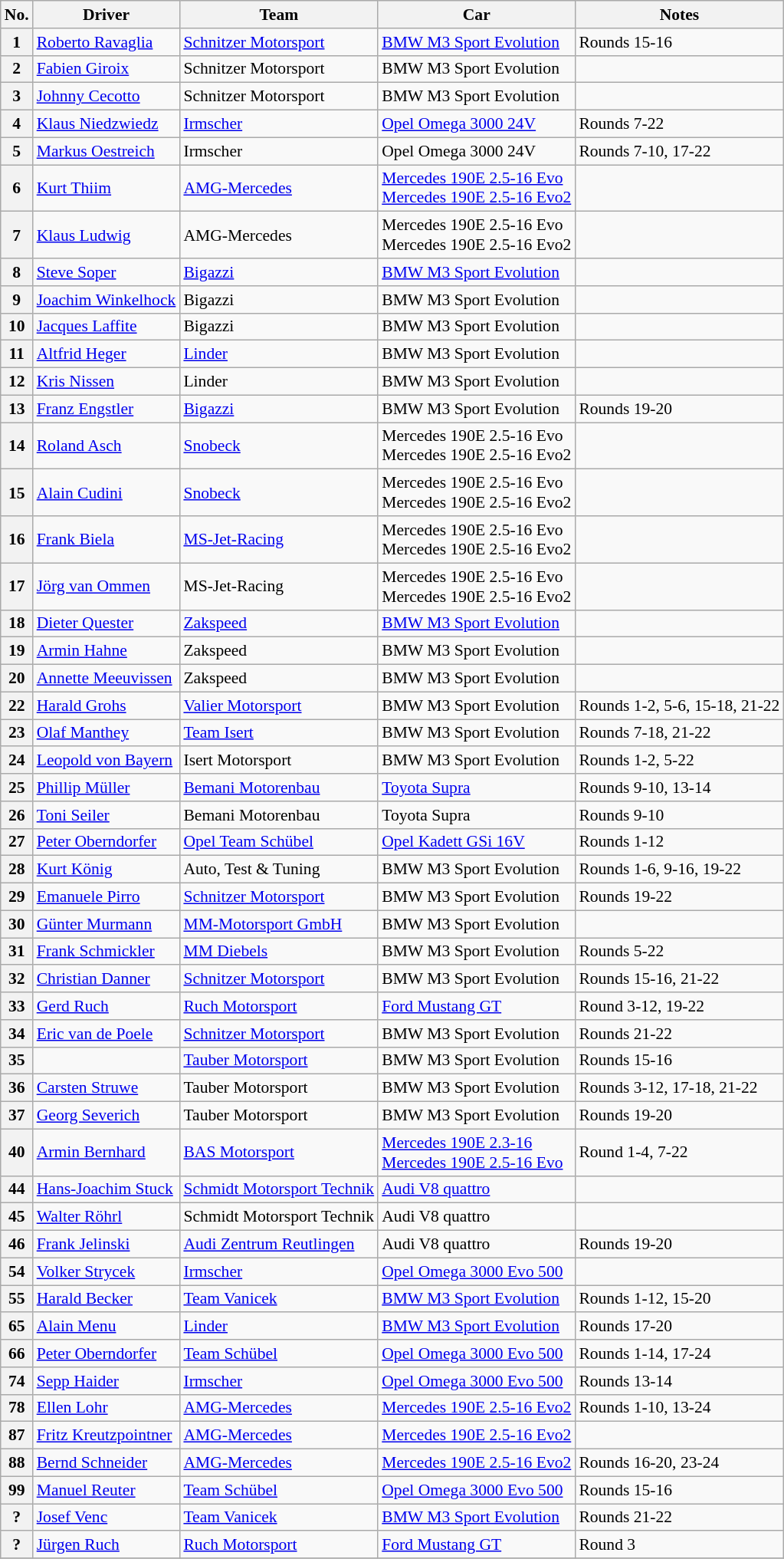<table class="wikitable" style="font-size: 90%">
<tr>
<th>No.</th>
<th>Driver</th>
<th>Team</th>
<th>Car</th>
<th>Notes</th>
</tr>
<tr>
<th>1</th>
<td> <a href='#'>Roberto Ravaglia</a></td>
<td><a href='#'>Schnitzer Motorsport</a></td>
<td><a href='#'>BMW M3 Sport Evolution</a></td>
<td>Rounds 15-16</td>
</tr>
<tr>
<th>2</th>
<td> <a href='#'>Fabien Giroix</a></td>
<td>Schnitzer Motorsport</td>
<td>BMW M3 Sport Evolution</td>
<td></td>
</tr>
<tr>
<th>3</th>
<td> <a href='#'>Johnny Cecotto</a></td>
<td>Schnitzer Motorsport</td>
<td>BMW M3 Sport Evolution</td>
<td></td>
</tr>
<tr>
<th>4</th>
<td> <a href='#'>Klaus Niedzwiedz</a></td>
<td><a href='#'>Irmscher</a></td>
<td><a href='#'>Opel Omega 3000 24V</a></td>
<td>Rounds 7-22</td>
</tr>
<tr>
<th>5</th>
<td> <a href='#'>Markus Oestreich</a></td>
<td>Irmscher</td>
<td>Opel Omega 3000 24V</td>
<td>Rounds 7-10, 17-22</td>
</tr>
<tr>
<th>6</th>
<td> <a href='#'>Kurt Thiim</a></td>
<td><a href='#'>AMG-Mercedes</a></td>
<td><a href='#'>Mercedes 190E 2.5-16 Evo</a><br><a href='#'>Mercedes 190E 2.5-16 Evo2</a></td>
<td></td>
</tr>
<tr>
<th>7</th>
<td> <a href='#'>Klaus Ludwig</a></td>
<td>AMG-Mercedes</td>
<td>Mercedes 190E 2.5-16 Evo<br>Mercedes 190E 2.5-16 Evo2</td>
<td></td>
</tr>
<tr>
<th>8</th>
<td> <a href='#'>Steve Soper</a></td>
<td><a href='#'>Bigazzi</a></td>
<td><a href='#'>BMW M3 Sport Evolution</a></td>
<td></td>
</tr>
<tr>
<th>9</th>
<td> <a href='#'>Joachim Winkelhock</a></td>
<td>Bigazzi</td>
<td>BMW M3 Sport Evolution</td>
<td></td>
</tr>
<tr>
<th>10</th>
<td> <a href='#'>Jacques Laffite</a></td>
<td>Bigazzi</td>
<td>BMW M3 Sport Evolution</td>
<td></td>
</tr>
<tr>
<th>11</th>
<td> <a href='#'>Altfrid Heger</a></td>
<td><a href='#'>Linder</a></td>
<td>BMW M3 Sport Evolution</td>
<td></td>
</tr>
<tr>
<th>12</th>
<td> <a href='#'>Kris Nissen</a></td>
<td>Linder</td>
<td>BMW M3 Sport Evolution</td>
<td></td>
</tr>
<tr>
<th>13</th>
<td> <a href='#'>Franz Engstler</a></td>
<td><a href='#'>Bigazzi</a></td>
<td>BMW M3 Sport Evolution</td>
<td>Rounds 19-20</td>
</tr>
<tr>
<th>14</th>
<td> <a href='#'>Roland Asch</a></td>
<td><a href='#'>Snobeck</a></td>
<td>Mercedes 190E 2.5-16 Evo<br>Mercedes 190E 2.5-16 Evo2</td>
<td></td>
</tr>
<tr>
<th>15</th>
<td> <a href='#'>Alain Cudini</a></td>
<td><a href='#'>Snobeck</a></td>
<td>Mercedes 190E 2.5-16 Evo<br>Mercedes 190E 2.5-16 Evo2</td>
<td></td>
</tr>
<tr>
<th>16</th>
<td> <a href='#'>Frank Biela</a></td>
<td><a href='#'>MS-Jet-Racing</a></td>
<td>Mercedes 190E 2.5-16 Evo<br>Mercedes 190E 2.5-16 Evo2</td>
<td></td>
</tr>
<tr>
<th>17</th>
<td> <a href='#'>Jörg van Ommen</a></td>
<td>MS-Jet-Racing</td>
<td>Mercedes 190E 2.5-16 Evo<br>Mercedes 190E 2.5-16 Evo2</td>
<td></td>
</tr>
<tr>
<th>18</th>
<td> <a href='#'>Dieter Quester</a></td>
<td><a href='#'>Zakspeed</a></td>
<td><a href='#'>BMW M3 Sport Evolution</a></td>
<td></td>
</tr>
<tr>
<th>19</th>
<td> <a href='#'>Armin Hahne</a></td>
<td>Zakspeed</td>
<td>BMW M3 Sport Evolution</td>
<td></td>
</tr>
<tr>
<th>20</th>
<td> <a href='#'>Annette Meeuvissen</a></td>
<td>Zakspeed</td>
<td>BMW M3 Sport Evolution</td>
<td></td>
</tr>
<tr>
<th>22</th>
<td> <a href='#'>Harald Grohs</a></td>
<td><a href='#'>Valier Motorsport</a></td>
<td>BMW M3 Sport Evolution</td>
<td>Rounds 1-2, 5-6, 15-18, 21-22</td>
</tr>
<tr>
<th>23</th>
<td> <a href='#'>Olaf Manthey</a></td>
<td><a href='#'>Team Isert</a></td>
<td>BMW M3 Sport Evolution</td>
<td>Rounds 7-18, 21-22</td>
</tr>
<tr>
<th>24</th>
<td> <a href='#'>Leopold von Bayern</a></td>
<td>Isert Motorsport</td>
<td>BMW M3 Sport Evolution</td>
<td>Rounds 1-2, 5-22</td>
</tr>
<tr>
<th>25</th>
<td> <a href='#'>Phillip Müller</a></td>
<td><a href='#'>Bemani Motorenbau</a></td>
<td><a href='#'>Toyota Supra</a></td>
<td>Rounds 9-10, 13-14</td>
</tr>
<tr>
<th>26</th>
<td> <a href='#'>Toni Seiler</a></td>
<td>Bemani Motorenbau</td>
<td>Toyota Supra</td>
<td>Rounds 9-10</td>
</tr>
<tr>
<th>27</th>
<td> <a href='#'>Peter Oberndorfer</a></td>
<td><a href='#'>Opel Team Schübel</a></td>
<td><a href='#'>Opel Kadett GSi 16V</a></td>
<td>Rounds 1-12</td>
</tr>
<tr>
<th>28</th>
<td> <a href='#'>Kurt König</a></td>
<td>Auto, Test & Tuning</td>
<td>BMW M3 Sport Evolution</td>
<td>Rounds 1-6, 9-16, 19-22</td>
</tr>
<tr>
<th>29</th>
<td> <a href='#'>Emanuele Pirro</a></td>
<td><a href='#'>Schnitzer Motorsport</a></td>
<td>BMW M3 Sport Evolution</td>
<td>Rounds 19-22</td>
</tr>
<tr>
<th>30</th>
<td> <a href='#'>Günter Murmann</a></td>
<td><a href='#'>MM-Motorsport GmbH</a></td>
<td>BMW M3 Sport Evolution</td>
<td></td>
</tr>
<tr>
<th>31</th>
<td> <a href='#'>Frank Schmickler</a></td>
<td><a href='#'>MM Diebels</a></td>
<td>BMW M3 Sport Evolution</td>
<td>Rounds 5-22</td>
</tr>
<tr>
<th>32</th>
<td> <a href='#'>Christian Danner</a></td>
<td><a href='#'>Schnitzer Motorsport</a></td>
<td>BMW M3 Sport Evolution</td>
<td>Rounds 15-16, 21-22</td>
</tr>
<tr>
<th>33</th>
<td> <a href='#'>Gerd Ruch</a></td>
<td><a href='#'>Ruch Motorsport</a></td>
<td><a href='#'>Ford Mustang GT</a></td>
<td>Round 3-12, 19-22</td>
</tr>
<tr>
<th>34</th>
<td> <a href='#'>Eric van de Poele</a></td>
<td><a href='#'>Schnitzer Motorsport</a></td>
<td>BMW M3 Sport Evolution</td>
<td>Rounds 21-22</td>
</tr>
<tr>
<th>35</th>
<td> </td>
<td><a href='#'>Tauber Motorsport</a></td>
<td>BMW M3 Sport Evolution</td>
<td>Rounds 15-16</td>
</tr>
<tr>
<th>36</th>
<td> <a href='#'>Carsten Struwe</a></td>
<td>Tauber Motorsport</td>
<td>BMW M3 Sport Evolution</td>
<td>Rounds 3-12, 17-18, 21-22</td>
</tr>
<tr>
<th>37</th>
<td> <a href='#'>Georg Severich</a></td>
<td>Tauber Motorsport</td>
<td>BMW M3 Sport Evolution</td>
<td>Rounds 19-20</td>
</tr>
<tr>
<th>40</th>
<td> <a href='#'>Armin Bernhard</a></td>
<td><a href='#'>BAS Motorsport</a></td>
<td><a href='#'>Mercedes 190E 2.3-16</a><br><a href='#'>Mercedes 190E 2.5-16 Evo</a></td>
<td>Round 1-4, 7-22</td>
</tr>
<tr>
<th>44</th>
<td> <a href='#'>Hans-Joachim Stuck</a></td>
<td><a href='#'>Schmidt Motorsport Technik</a></td>
<td><a href='#'>Audi V8 quattro</a></td>
<td></td>
</tr>
<tr>
<th>45</th>
<td> <a href='#'>Walter Röhrl</a></td>
<td>Schmidt Motorsport Technik</td>
<td>Audi V8 quattro</td>
<td></td>
</tr>
<tr>
<th>46</th>
<td> <a href='#'>Frank Jelinski</a></td>
<td><a href='#'>Audi Zentrum Reutlingen</a></td>
<td>Audi V8 quattro</td>
<td>Rounds 19-20</td>
</tr>
<tr>
<th>54</th>
<td> <a href='#'>Volker Strycek</a></td>
<td><a href='#'>Irmscher</a></td>
<td><a href='#'>Opel Omega 3000 Evo 500</a></td>
<td></td>
</tr>
<tr>
<th>55</th>
<td> <a href='#'>Harald Becker</a></td>
<td><a href='#'>Team Vanicek</a></td>
<td><a href='#'>BMW M3 Sport Evolution</a></td>
<td>Rounds 1-12, 15-20</td>
</tr>
<tr>
<th>65</th>
<td> <a href='#'>Alain Menu</a></td>
<td><a href='#'>Linder</a></td>
<td><a href='#'>BMW M3 Sport Evolution</a></td>
<td>Rounds 17-20</td>
</tr>
<tr>
<th>66</th>
<td> <a href='#'>Peter Oberndorfer</a></td>
<td><a href='#'>Team Schübel</a></td>
<td><a href='#'>Opel Omega 3000 Evo 500</a></td>
<td>Rounds 1-14, 17-24</td>
</tr>
<tr>
<th>74</th>
<td> <a href='#'>Sepp Haider</a></td>
<td><a href='#'>Irmscher</a></td>
<td><a href='#'>Opel Omega 3000 Evo 500</a></td>
<td>Rounds 13-14</td>
</tr>
<tr>
<th>78</th>
<td> <a href='#'>Ellen Lohr</a></td>
<td><a href='#'>AMG-Mercedes</a></td>
<td><a href='#'>Mercedes 190E 2.5-16 Evo2</a></td>
<td>Rounds 1-10, 13-24</td>
</tr>
<tr>
<th>87</th>
<td> <a href='#'>Fritz Kreutzpointner</a></td>
<td><a href='#'>AMG-Mercedes</a></td>
<td><a href='#'>Mercedes 190E 2.5-16 Evo2</a></td>
<td></td>
</tr>
<tr>
<th>88</th>
<td> <a href='#'>Bernd Schneider</a></td>
<td><a href='#'>AMG-Mercedes</a></td>
<td><a href='#'>Mercedes 190E 2.5-16 Evo2</a></td>
<td>Rounds 16-20, 23-24</td>
</tr>
<tr>
<th>99</th>
<td> <a href='#'>Manuel Reuter</a></td>
<td><a href='#'>Team Schübel</a></td>
<td><a href='#'>Opel Omega 3000 Evo 500</a></td>
<td>Rounds 15-16</td>
</tr>
<tr>
<th>?</th>
<td> <a href='#'>Josef Venc</a></td>
<td><a href='#'>Team Vanicek</a></td>
<td><a href='#'>BMW M3 Sport Evolution</a></td>
<td>Rounds 21-22</td>
</tr>
<tr>
<th>?</th>
<td> <a href='#'>Jürgen Ruch</a></td>
<td><a href='#'>Ruch Motorsport</a></td>
<td><a href='#'>Ford Mustang GT</a></td>
<td>Round 3</td>
</tr>
<tr>
</tr>
</table>
